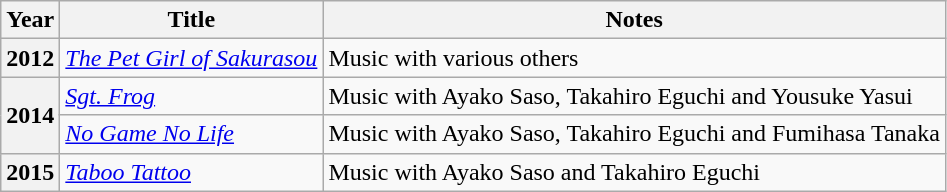<table class="wikitable sortable">
<tr>
<th>Year</th>
<th>Title</th>
<th class="unsortable">Notes</th>
</tr>
<tr>
<th rowspan="1">2012</th>
<td><em><a href='#'>The Pet Girl of Sakurasou</a></em></td>
<td>Music with various others</td>
</tr>
<tr>
<th rowspan="2">2014</th>
<td><em><a href='#'>Sgt. Frog</a></em></td>
<td>Music with Ayako Saso, Takahiro Eguchi and Yousuke Yasui</td>
</tr>
<tr>
<td><em><a href='#'>No Game No Life</a></em></td>
<td>Music with Ayako Saso, Takahiro Eguchi and Fumihasa Tanaka</td>
</tr>
<tr>
<th rowspan="1">2015</th>
<td><em><a href='#'>Taboo Tattoo</a></em></td>
<td>Music with Ayako Saso and Takahiro Eguchi</td>
</tr>
</table>
